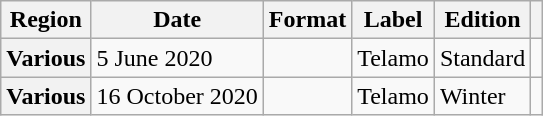<table class="wikitable plainrowheaders">
<tr>
<th scope="col">Region</th>
<th scope="col">Date</th>
<th scope="col">Format</th>
<th scope="col">Label</th>
<th scope="col">Edition</th>
<th scope="col"></th>
</tr>
<tr>
<th scope="row">Various</th>
<td rowspan="1">5 June 2020</td>
<td rowspan="1"></td>
<td rowspan="1">Telamo</td>
<td rowspan="1">Standard</td>
<td align="center"></td>
</tr>
<tr>
<th scope="row">Various</th>
<td rowspan="1">16 October 2020</td>
<td rowspan="1"></td>
<td rowspan="1">Telamo</td>
<td rowspan="1">Winter</td>
<td align="center"></td>
</tr>
</table>
